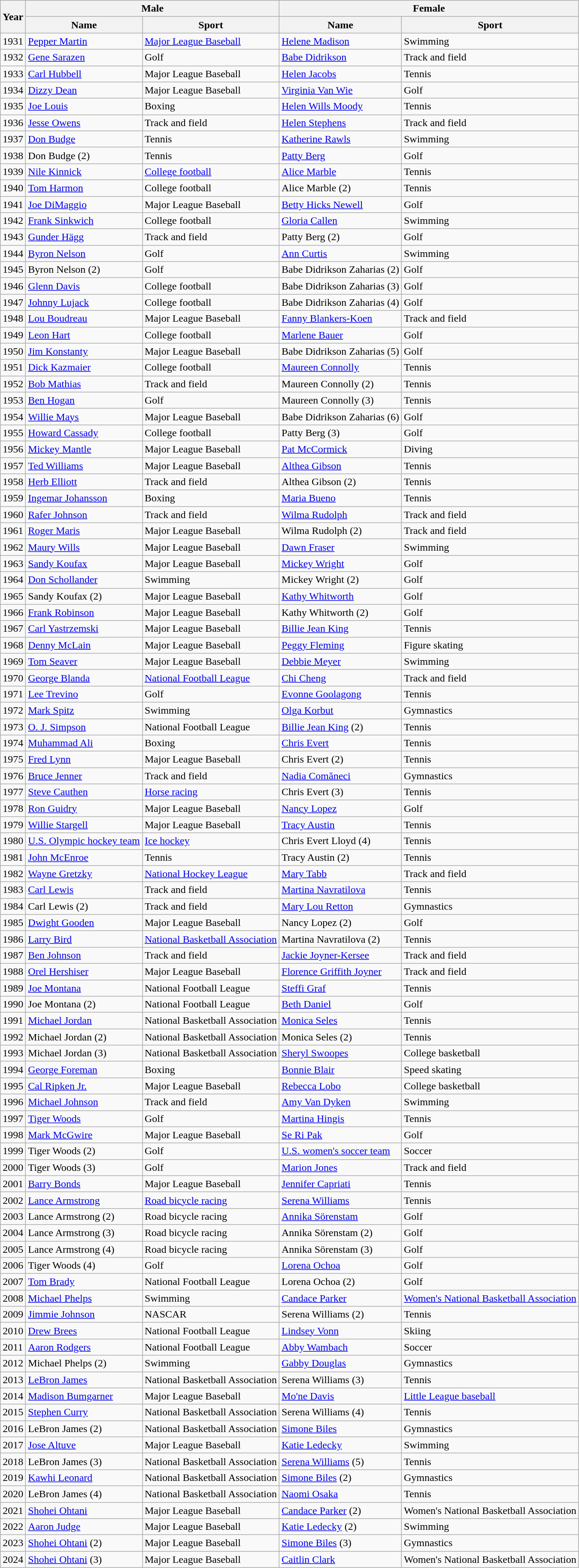<table class="wikitable sortable">
<tr>
<th scope=col rowspan=2>Year</th>
<th scope=col colspan=2>Male</th>
<th scope=col colspan=2>Female</th>
</tr>
<tr>
<th scope=col>Name</th>
<th scope=col>Sport</th>
<th scope=col>Name</th>
<th scope=col>Sport</th>
</tr>
<tr>
<td>1931</td>
<td> <a href='#'>Pepper Martin</a></td>
<td><a href='#'>Major League Baseball</a></td>
<td> <a href='#'>Helene Madison</a></td>
<td>Swimming</td>
</tr>
<tr>
<td>1932</td>
<td> <a href='#'>Gene Sarazen</a></td>
<td>Golf</td>
<td> <a href='#'>Babe Didrikson</a></td>
<td>Track and field</td>
</tr>
<tr>
<td>1933</td>
<td> <a href='#'>Carl Hubbell</a></td>
<td>Major League Baseball</td>
<td> <a href='#'>Helen Jacobs</a></td>
<td>Tennis</td>
</tr>
<tr>
<td>1934</td>
<td> <a href='#'>Dizzy Dean</a></td>
<td>Major League Baseball</td>
<td> <a href='#'>Virginia Van Wie</a></td>
<td>Golf</td>
</tr>
<tr>
<td>1935</td>
<td> <a href='#'>Joe Louis</a></td>
<td>Boxing</td>
<td> <a href='#'>Helen Wills Moody</a></td>
<td>Tennis</td>
</tr>
<tr>
<td>1936</td>
<td> <a href='#'>Jesse Owens</a></td>
<td>Track and field</td>
<td> <a href='#'>Helen Stephens</a></td>
<td>Track and field</td>
</tr>
<tr>
<td>1937</td>
<td> <a href='#'>Don Budge</a></td>
<td>Tennis</td>
<td> <a href='#'>Katherine Rawls</a></td>
<td>Swimming</td>
</tr>
<tr>
<td>1938</td>
<td> Don Budge (2)</td>
<td>Tennis</td>
<td> <a href='#'>Patty Berg</a></td>
<td>Golf</td>
</tr>
<tr>
<td>1939</td>
<td> <a href='#'>Nile Kinnick</a></td>
<td><a href='#'>College football</a></td>
<td> <a href='#'>Alice Marble</a></td>
<td>Tennis</td>
</tr>
<tr>
<td>1940</td>
<td> <a href='#'>Tom Harmon</a></td>
<td>College football</td>
<td> Alice Marble (2)</td>
<td>Tennis</td>
</tr>
<tr>
<td>1941</td>
<td> <a href='#'>Joe DiMaggio</a></td>
<td>Major League Baseball</td>
<td> <a href='#'>Betty Hicks Newell</a></td>
<td>Golf</td>
</tr>
<tr>
<td>1942</td>
<td> <a href='#'>Frank Sinkwich</a></td>
<td>College football</td>
<td> <a href='#'>Gloria Callen</a></td>
<td>Swimming</td>
</tr>
<tr>
<td>1943</td>
<td> <a href='#'>Gunder Hägg</a></td>
<td>Track and field</td>
<td> Patty Berg (2)</td>
<td>Golf</td>
</tr>
<tr>
<td>1944</td>
<td> <a href='#'>Byron Nelson</a></td>
<td>Golf</td>
<td> <a href='#'>Ann Curtis</a></td>
<td>Swimming</td>
</tr>
<tr>
<td>1945</td>
<td> Byron Nelson (2)</td>
<td>Golf</td>
<td> Babe Didrikson Zaharias (2)</td>
<td>Golf</td>
</tr>
<tr>
<td>1946</td>
<td> <a href='#'>Glenn Davis</a></td>
<td>College football</td>
<td> Babe Didrikson Zaharias (3)</td>
<td>Golf</td>
</tr>
<tr>
<td>1947</td>
<td> <a href='#'>Johnny Lujack</a></td>
<td>College football</td>
<td> Babe Didrikson Zaharias (4)</td>
<td>Golf</td>
</tr>
<tr>
<td>1948</td>
<td> <a href='#'>Lou Boudreau</a></td>
<td>Major League Baseball</td>
<td> <a href='#'>Fanny Blankers-Koen</a></td>
<td>Track and field</td>
</tr>
<tr>
<td>1949</td>
<td> <a href='#'>Leon Hart</a></td>
<td>College football</td>
<td> <a href='#'>Marlene Bauer</a></td>
<td>Golf</td>
</tr>
<tr>
<td>1950</td>
<td> <a href='#'>Jim Konstanty</a></td>
<td>Major League Baseball</td>
<td> Babe Didrikson Zaharias (5)</td>
<td>Golf</td>
</tr>
<tr>
<td>1951</td>
<td> <a href='#'>Dick Kazmaier</a></td>
<td>College football</td>
<td> <a href='#'>Maureen Connolly</a></td>
<td>Tennis</td>
</tr>
<tr>
<td>1952</td>
<td> <a href='#'>Bob Mathias</a></td>
<td>Track and field</td>
<td> Maureen Connolly (2)</td>
<td>Tennis</td>
</tr>
<tr>
<td>1953</td>
<td> <a href='#'>Ben Hogan</a></td>
<td>Golf</td>
<td> Maureen Connolly (3)</td>
<td>Tennis</td>
</tr>
<tr>
<td>1954</td>
<td> <a href='#'>Willie Mays</a></td>
<td>Major League Baseball</td>
<td> Babe Didrikson Zaharias (6)</td>
<td>Golf</td>
</tr>
<tr>
<td>1955</td>
<td> <a href='#'>Howard Cassady</a></td>
<td>College football</td>
<td> Patty Berg (3)</td>
<td>Golf</td>
</tr>
<tr>
<td>1956</td>
<td> <a href='#'>Mickey Mantle</a></td>
<td>Major League Baseball</td>
<td> <a href='#'>Pat McCormick</a></td>
<td>Diving</td>
</tr>
<tr>
<td>1957</td>
<td> <a href='#'>Ted Williams</a></td>
<td>Major League Baseball</td>
<td> <a href='#'>Althea Gibson</a></td>
<td>Tennis</td>
</tr>
<tr>
<td>1958</td>
<td> <a href='#'>Herb Elliott</a></td>
<td>Track and field</td>
<td> Althea Gibson (2)</td>
<td>Tennis</td>
</tr>
<tr>
<td>1959</td>
<td> <a href='#'>Ingemar Johansson</a></td>
<td>Boxing</td>
<td> <a href='#'>Maria Bueno</a></td>
<td>Tennis</td>
</tr>
<tr>
<td>1960</td>
<td> <a href='#'>Rafer Johnson</a></td>
<td>Track and field</td>
<td> <a href='#'>Wilma Rudolph</a></td>
<td>Track and field</td>
</tr>
<tr>
<td>1961</td>
<td> <a href='#'>Roger Maris</a></td>
<td>Major League Baseball</td>
<td> Wilma Rudolph (2)</td>
<td>Track and field</td>
</tr>
<tr>
<td>1962</td>
<td> <a href='#'>Maury Wills</a></td>
<td>Major League Baseball</td>
<td> <a href='#'>Dawn Fraser</a></td>
<td>Swimming</td>
</tr>
<tr>
<td>1963</td>
<td> <a href='#'>Sandy Koufax</a></td>
<td>Major League Baseball</td>
<td> <a href='#'>Mickey Wright</a></td>
<td>Golf</td>
</tr>
<tr>
<td>1964</td>
<td> <a href='#'>Don Schollander</a></td>
<td>Swimming</td>
<td> Mickey Wright (2)</td>
<td>Golf</td>
</tr>
<tr>
<td>1965</td>
<td> Sandy Koufax (2)</td>
<td>Major League Baseball</td>
<td> <a href='#'>Kathy Whitworth</a></td>
<td>Golf</td>
</tr>
<tr>
<td>1966</td>
<td> <a href='#'>Frank Robinson</a></td>
<td>Major League Baseball</td>
<td> Kathy Whitworth (2)</td>
<td>Golf</td>
</tr>
<tr>
<td>1967</td>
<td> <a href='#'>Carl Yastrzemski</a></td>
<td>Major League Baseball</td>
<td> <a href='#'>Billie Jean King</a></td>
<td>Tennis</td>
</tr>
<tr>
<td>1968</td>
<td> <a href='#'>Denny McLain</a></td>
<td>Major League Baseball</td>
<td> <a href='#'>Peggy Fleming</a></td>
<td>Figure skating</td>
</tr>
<tr>
<td>1969</td>
<td> <a href='#'>Tom Seaver</a></td>
<td>Major League Baseball</td>
<td> <a href='#'>Debbie Meyer</a></td>
<td>Swimming</td>
</tr>
<tr>
<td>1970</td>
<td> <a href='#'>George Blanda</a></td>
<td><a href='#'>National Football League</a></td>
<td> <a href='#'>Chi Cheng</a></td>
<td>Track and field</td>
</tr>
<tr>
<td>1971</td>
<td> <a href='#'>Lee Trevino</a></td>
<td>Golf</td>
<td> <a href='#'>Evonne Goolagong</a></td>
<td>Tennis</td>
</tr>
<tr>
<td>1972</td>
<td> <a href='#'>Mark Spitz</a></td>
<td>Swimming</td>
<td> <a href='#'>Olga Korbut</a></td>
<td>Gymnastics</td>
</tr>
<tr>
<td>1973</td>
<td> <a href='#'>O. J. Simpson</a></td>
<td>National Football League</td>
<td> <a href='#'>Billie Jean King</a> (2)</td>
<td>Tennis</td>
</tr>
<tr>
<td>1974</td>
<td> <a href='#'>Muhammad Ali</a></td>
<td>Boxing</td>
<td> <a href='#'>Chris Evert</a></td>
<td>Tennis</td>
</tr>
<tr>
<td>1975</td>
<td> <a href='#'>Fred Lynn</a></td>
<td>Major League Baseball</td>
<td> Chris Evert (2)</td>
<td>Tennis</td>
</tr>
<tr>
<td>1976</td>
<td> <a href='#'>Bruce Jenner</a></td>
<td>Track and field</td>
<td> <a href='#'>Nadia Comăneci</a></td>
<td>Gymnastics</td>
</tr>
<tr>
<td>1977</td>
<td> <a href='#'>Steve Cauthen</a></td>
<td><a href='#'>Horse racing</a></td>
<td> Chris Evert (3)</td>
<td>Tennis</td>
</tr>
<tr>
<td>1978</td>
<td> <a href='#'>Ron Guidry</a></td>
<td>Major League Baseball</td>
<td> <a href='#'>Nancy Lopez</a></td>
<td>Golf</td>
</tr>
<tr>
<td>1979</td>
<td> <a href='#'>Willie Stargell</a></td>
<td>Major League Baseball</td>
<td> <a href='#'>Tracy Austin</a></td>
<td>Tennis</td>
</tr>
<tr>
<td>1980</td>
<td> <a href='#'>U.S. Olympic hockey team</a></td>
<td><a href='#'>Ice hockey</a></td>
<td> Chris Evert Lloyd (4)</td>
<td>Tennis</td>
</tr>
<tr>
<td>1981</td>
<td> <a href='#'>John McEnroe</a></td>
<td>Tennis</td>
<td> Tracy Austin (2)</td>
<td>Tennis</td>
</tr>
<tr>
<td>1982</td>
<td> <a href='#'>Wayne Gretzky</a></td>
<td><a href='#'>National Hockey League</a></td>
<td> <a href='#'>Mary Tabb</a></td>
<td>Track and field</td>
</tr>
<tr>
<td>1983</td>
<td> <a href='#'>Carl Lewis</a></td>
<td>Track and field</td>
<td> <a href='#'>Martina Navratilova</a></td>
<td>Tennis</td>
</tr>
<tr>
<td>1984</td>
<td> Carl Lewis (2)</td>
<td>Track and field</td>
<td> <a href='#'>Mary Lou Retton</a></td>
<td>Gymnastics</td>
</tr>
<tr>
<td>1985</td>
<td> <a href='#'>Dwight Gooden</a></td>
<td>Major League Baseball</td>
<td> Nancy Lopez (2)</td>
<td>Golf</td>
</tr>
<tr>
<td>1986</td>
<td> <a href='#'>Larry Bird</a></td>
<td><a href='#'>National Basketball Association</a></td>
<td> Martina Navratilova (2)</td>
<td>Tennis</td>
</tr>
<tr>
<td>1987</td>
<td> <a href='#'>Ben Johnson</a></td>
<td>Track and field</td>
<td> <a href='#'>Jackie Joyner-Kersee</a></td>
<td>Track and field</td>
</tr>
<tr>
<td>1988</td>
<td> <a href='#'>Orel Hershiser</a></td>
<td>Major League Baseball</td>
<td> <a href='#'>Florence Griffith Joyner</a></td>
<td>Track and field</td>
</tr>
<tr>
<td>1989</td>
<td> <a href='#'>Joe Montana</a></td>
<td>National Football League</td>
<td> <a href='#'>Steffi Graf</a></td>
<td>Tennis</td>
</tr>
<tr>
<td>1990</td>
<td> Joe Montana (2)</td>
<td>National Football League</td>
<td> <a href='#'>Beth Daniel</a></td>
<td>Golf</td>
</tr>
<tr>
<td>1991</td>
<td> <a href='#'>Michael Jordan</a></td>
<td>National Basketball Association</td>
<td> <a href='#'>Monica Seles</a></td>
<td>Tennis</td>
</tr>
<tr>
<td>1992</td>
<td> Michael Jordan (2)</td>
<td>National Basketball Association</td>
<td> Monica Seles (2)</td>
<td>Tennis</td>
</tr>
<tr>
<td>1993</td>
<td> Michael Jordan (3)</td>
<td>National Basketball Association</td>
<td> <a href='#'>Sheryl Swoopes</a></td>
<td>College basketball</td>
</tr>
<tr>
<td>1994</td>
<td> <a href='#'>George Foreman</a></td>
<td>Boxing</td>
<td> <a href='#'>Bonnie Blair</a></td>
<td>Speed skating</td>
</tr>
<tr>
<td>1995</td>
<td> <a href='#'>Cal Ripken Jr.</a></td>
<td>Major League Baseball</td>
<td> <a href='#'>Rebecca Lobo</a></td>
<td>College basketball</td>
</tr>
<tr>
<td>1996</td>
<td> <a href='#'>Michael Johnson</a></td>
<td>Track and field</td>
<td> <a href='#'>Amy Van Dyken</a></td>
<td>Swimming</td>
</tr>
<tr>
<td>1997</td>
<td> <a href='#'>Tiger Woods</a></td>
<td>Golf</td>
<td> <a href='#'>Martina Hingis</a></td>
<td>Tennis</td>
</tr>
<tr>
<td>1998</td>
<td> <a href='#'>Mark McGwire</a></td>
<td>Major League Baseball</td>
<td> <a href='#'>Se Ri Pak</a></td>
<td>Golf</td>
</tr>
<tr>
<td>1999</td>
<td> Tiger Woods (2)</td>
<td>Golf</td>
<td> <a href='#'>U.S. women's soccer team</a></td>
<td>Soccer</td>
</tr>
<tr>
<td>2000</td>
<td> Tiger Woods (3)</td>
<td>Golf</td>
<td> <a href='#'>Marion Jones</a></td>
<td>Track and field</td>
</tr>
<tr>
<td>2001</td>
<td> <a href='#'>Barry Bonds</a></td>
<td>Major League Baseball</td>
<td> <a href='#'>Jennifer Capriati</a></td>
<td>Tennis</td>
</tr>
<tr>
<td>2002</td>
<td> <a href='#'>Lance Armstrong</a></td>
<td><a href='#'>Road bicycle racing</a></td>
<td> <a href='#'>Serena Williams</a></td>
<td>Tennis</td>
</tr>
<tr>
<td>2003</td>
<td> Lance Armstrong (2)</td>
<td>Road bicycle racing</td>
<td> <a href='#'>Annika Sörenstam</a></td>
<td>Golf</td>
</tr>
<tr>
<td>2004</td>
<td> Lance Armstrong (3)</td>
<td>Road bicycle racing</td>
<td> Annika Sörenstam (2)</td>
<td>Golf</td>
</tr>
<tr>
<td>2005</td>
<td> Lance Armstrong (4)</td>
<td>Road bicycle racing</td>
<td> Annika Sörenstam (3)</td>
<td>Golf</td>
</tr>
<tr>
<td>2006</td>
<td> Tiger Woods (4)</td>
<td>Golf</td>
<td> <a href='#'>Lorena Ochoa</a></td>
<td>Golf</td>
</tr>
<tr>
<td>2007</td>
<td> <a href='#'>Tom Brady</a></td>
<td>National Football League</td>
<td> Lorena Ochoa (2)</td>
<td>Golf</td>
</tr>
<tr>
<td>2008</td>
<td> <a href='#'>Michael Phelps</a></td>
<td>Swimming</td>
<td> <a href='#'>Candace Parker</a></td>
<td><a href='#'>Women's National Basketball Association</a></td>
</tr>
<tr>
<td>2009</td>
<td> <a href='#'>Jimmie Johnson</a></td>
<td>NASCAR</td>
<td> Serena Williams (2)</td>
<td>Tennis</td>
</tr>
<tr>
<td>2010</td>
<td> <a href='#'>Drew Brees</a></td>
<td>National Football League</td>
<td> <a href='#'>Lindsey Vonn</a></td>
<td>Skiing</td>
</tr>
<tr>
<td>2011</td>
<td> <a href='#'>Aaron Rodgers</a></td>
<td>National Football League</td>
<td> <a href='#'>Abby Wambach</a></td>
<td>Soccer</td>
</tr>
<tr>
<td>2012</td>
<td> Michael Phelps (2)</td>
<td>Swimming</td>
<td> <a href='#'>Gabby Douglas</a></td>
<td>Gymnastics</td>
</tr>
<tr>
<td>2013</td>
<td> <a href='#'>LeBron James</a></td>
<td>National Basketball Association</td>
<td> Serena Williams (3)</td>
<td>Tennis</td>
</tr>
<tr>
<td>2014</td>
<td> <a href='#'>Madison Bumgarner</a></td>
<td>Major League Baseball</td>
<td> <a href='#'>Mo'ne Davis</a></td>
<td><a href='#'>Little League baseball</a></td>
</tr>
<tr>
<td>2015</td>
<td> <a href='#'>Stephen Curry</a></td>
<td>National Basketball Association</td>
<td> Serena Williams (4)</td>
<td>Tennis</td>
</tr>
<tr>
<td>2016</td>
<td> LeBron James (2)</td>
<td>National Basketball Association</td>
<td> <a href='#'>Simone Biles</a></td>
<td>Gymnastics</td>
</tr>
<tr>
<td>2017</td>
<td> <a href='#'>Jose Altuve</a></td>
<td>Major League Baseball</td>
<td> <a href='#'>Katie Ledecky</a></td>
<td>Swimming</td>
</tr>
<tr>
<td>2018</td>
<td> LeBron James (3)</td>
<td>National Basketball Association</td>
<td> <a href='#'>Serena Williams</a> (5)</td>
<td>Tennis</td>
</tr>
<tr>
<td>2019</td>
<td> <a href='#'>Kawhi Leonard</a></td>
<td>National Basketball Association</td>
<td> <a href='#'>Simone Biles</a> (2)</td>
<td>Gymnastics</td>
</tr>
<tr>
<td>2020</td>
<td> LeBron James (4)</td>
<td>National Basketball Association</td>
<td> <a href='#'>Naomi Osaka</a></td>
<td>Tennis</td>
</tr>
<tr>
<td>2021</td>
<td> <a href='#'>Shohei Ohtani</a></td>
<td>Major League Baseball</td>
<td> <a href='#'>Candace Parker</a> (2)</td>
<td>Women's National Basketball Association</td>
</tr>
<tr>
<td>2022</td>
<td> <a href='#'>Aaron Judge</a></td>
<td>Major League Baseball</td>
<td> <a href='#'>Katie Ledecky</a> (2)</td>
<td>Swimming</td>
</tr>
<tr>
<td>2023</td>
<td> <a href='#'>Shohei Ohtani</a> (2)</td>
<td>Major League Baseball</td>
<td> <a href='#'>Simone Biles</a> (3)</td>
<td>Gymnastics</td>
</tr>
<tr>
<td>2024</td>
<td> <a href='#'>Shohei Ohtani</a> (3)</td>
<td>Major League Baseball</td>
<td> <a href='#'>Caitlin Clark</a></td>
<td>Women's National Basketball Association</td>
</tr>
</table>
